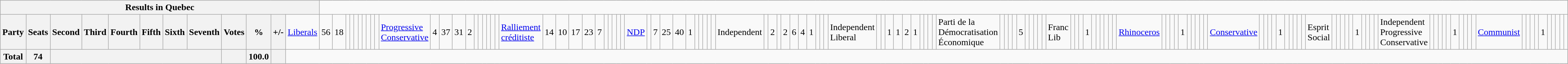<table class="wikitable">
<tr>
<th colspan=13>Results in Quebec</th>
</tr>
<tr>
<th colspan=2>Party</th>
<th>Seats</th>
<th>Second</th>
<th>Third</th>
<th>Fourth</th>
<th>Fifth</th>
<th>Sixth</th>
<th>Seventh</th>
<th>Votes</th>
<th>%</th>
<th>+/-<br></th>
<td><a href='#'>Liberals</a></td>
<td align="right">56</td>
<td align="right">18</td>
<td align="right"></td>
<td align="right"></td>
<td align="right"></td>
<td align="right"></td>
<td align="right"></td>
<td align="right"></td>
<td align="right"></td>
<td align="right"><br></td>
<td><a href='#'>Progressive Conservative</a></td>
<td align="right">4</td>
<td align="right">37</td>
<td align="right">31</td>
<td align="right">2</td>
<td align="right"></td>
<td align="right"></td>
<td align="right"></td>
<td align="right"></td>
<td align="right"></td>
<td align="right"><br></td>
<td><a href='#'>Ralliement créditiste</a></td>
<td align="right">14</td>
<td align="right">10</td>
<td align="right">17</td>
<td align="right">23</td>
<td align="right">7</td>
<td align="right"></td>
<td align="right"></td>
<td align="right"></td>
<td align="right"></td>
<td align="right"><br></td>
<td><a href='#'>NDP</a></td>
<td align="right"></td>
<td align="right">7</td>
<td align="right">25</td>
<td align="right">40</td>
<td align="right">1</td>
<td align="right"></td>
<td align="right"></td>
<td align="right"></td>
<td align="right"></td>
<td align="right"><br></td>
<td>Independent</td>
<td align="right"></td>
<td align="right">2</td>
<td align="right"></td>
<td align="right">2</td>
<td align="right">6</td>
<td align="right">4</td>
<td align="right">1</td>
<td align="right"></td>
<td align="right"></td>
<td align="right"><br></td>
<td>Independent Liberal</td>
<td align="right"></td>
<td align="right"></td>
<td align="right">1</td>
<td align="right">1</td>
<td align="right">2</td>
<td align="right">1</td>
<td align="right"></td>
<td align="right"></td>
<td align="right"></td>
<td align="right"><br></td>
<td>Parti de la Démocratisation Économique</td>
<td align="right"></td>
<td align="right"></td>
<td align="right"></td>
<td align="right"></td>
<td align="right">5</td>
<td align="right"></td>
<td align="right"></td>
<td align="right"></td>
<td align="right"></td>
<td align="right"><br></td>
<td>Franc Lib</td>
<td align="right"></td>
<td align="right"></td>
<td align="right"></td>
<td align="right">1</td>
<td align="right"></td>
<td align="right"></td>
<td align="right"></td>
<td align="right"></td>
<td align="right"></td>
<td align="right"><br></td>
<td><a href='#'>Rhinoceros</a></td>
<td align="right"></td>
<td align="right"></td>
<td align="right"></td>
<td align="right"></td>
<td align="right">1</td>
<td align="right"></td>
<td align="right"></td>
<td align="right"></td>
<td align="right"></td>
<td align="right"><br></td>
<td><a href='#'>Conservative</a></td>
<td align="right"></td>
<td align="right"></td>
<td align="right"></td>
<td align="right"></td>
<td align="right">1</td>
<td align="right"></td>
<td align="right"></td>
<td align="right"></td>
<td align="right"></td>
<td align="right"><br></td>
<td>Esprit Social</td>
<td align="right"></td>
<td align="right"></td>
<td align="right"></td>
<td align="right"></td>
<td align="right"></td>
<td align="right">1</td>
<td align="right"></td>
<td align="right"></td>
<td align="right"></td>
<td align="right"><br></td>
<td>Independent Progressive Conservative</td>
<td align="right"></td>
<td align="right"></td>
<td align="right"></td>
<td align="right"></td>
<td align="right"></td>
<td align="right">1</td>
<td align="right"></td>
<td align="right"></td>
<td align="right"></td>
<td align="right"><br></td>
<td><a href='#'>Communist</a></td>
<td align="right"></td>
<td align="right"></td>
<td align="right"></td>
<td align="right"></td>
<td align="right">1</td>
<td align="right"></td>
<td align="right"></td>
<td align="right"></td>
<td align="right"></td>
<td align="right"></td>
</tr>
<tr>
<th colspan="2">Total</th>
<th>74</th>
<th colspan="6"></th>
<th></th>
<th>100.0</th>
<th></th>
</tr>
</table>
